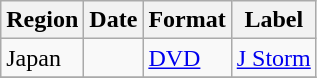<table class="wikitable">
<tr>
<th>Region</th>
<th>Date</th>
<th>Format</th>
<th>Label</th>
</tr>
<tr>
<td>Japan</td>
<td></td>
<td><a href='#'>DVD</a></td>
<td><a href='#'>J Storm</a></td>
</tr>
<tr>
</tr>
</table>
